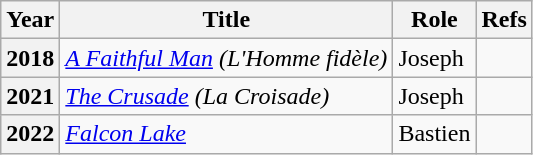<table class="wikitable sortable plainrowheaders">
<tr>
<th scope="col">Year</th>
<th scope="col">Title</th>
<th scope="col">Role</th>
<th scope="col">Refs</th>
</tr>
<tr>
<th scope="row">2018</th>
<td><em><a href='#'>A Faithful Man</a> (L'Homme fidèle)</em></td>
<td>Joseph</td>
<td></td>
</tr>
<tr>
<th scope="row">2021</th>
<td><em><a href='#'>The Crusade</a> (La Croisade)</em></td>
<td>Joseph</td>
<td></td>
</tr>
<tr>
<th scope="row">2022</th>
<td><em><a href='#'>Falcon Lake</a></em></td>
<td>Bastien</td>
<td></td>
</tr>
</table>
